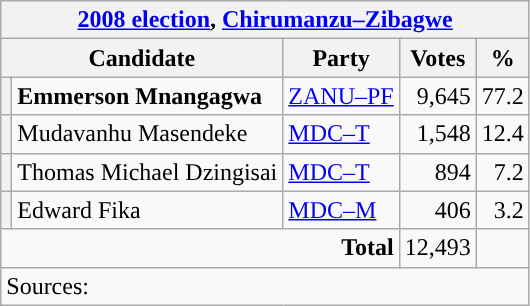<table class="wikitable">
<tr>
<th colspan="5"><a href='#'>2008 election</a>, <a href='#'>Chirumanzu–Zibagwe</a></th>
</tr>
<tr>
<th colspan="2">Candidate</th>
<th>Party</th>
<th>Votes</th>
<th>%</th>
</tr>
<tr>
<th style="background-color: "></th>
<td><strong>Emmerson Mnangagwa</strong></td>
<td><a href='#'>ZANU–PF</a></td>
<td style="text-align:right">9,645</td>
<td style="text-align:right">77.2</td>
</tr>
<tr>
<th style="background-color: "></th>
<td>Mudavanhu Masendeke</td>
<td><a href='#'>MDC–T</a></td>
<td style="text-align:right">1,548</td>
<td style="text-align:right">12.4</td>
</tr>
<tr>
<th style="background-color: "></th>
<td>Thomas Michael Dzingisai</td>
<td><a href='#'>MDC–T</a></td>
<td style="text-align:right">894</td>
<td style="text-align:right">7.2</td>
</tr>
<tr>
<th style="background-color: "></th>
<td>Edward Fika</td>
<td><a href='#'>MDC–M</a></td>
<td style="text-align:right">406</td>
<td style="text-align:right">3.2</td>
</tr>
<tr>
<td colspan="3" style="text-align:right"><strong>Total</strong></td>
<td style="text-align:right">12,493</td>
<td style="text-align:right"></td>
</tr>
<tr>
<td colspan="5" style="text-align:left">Sources:</td>
</tr>
</table>
